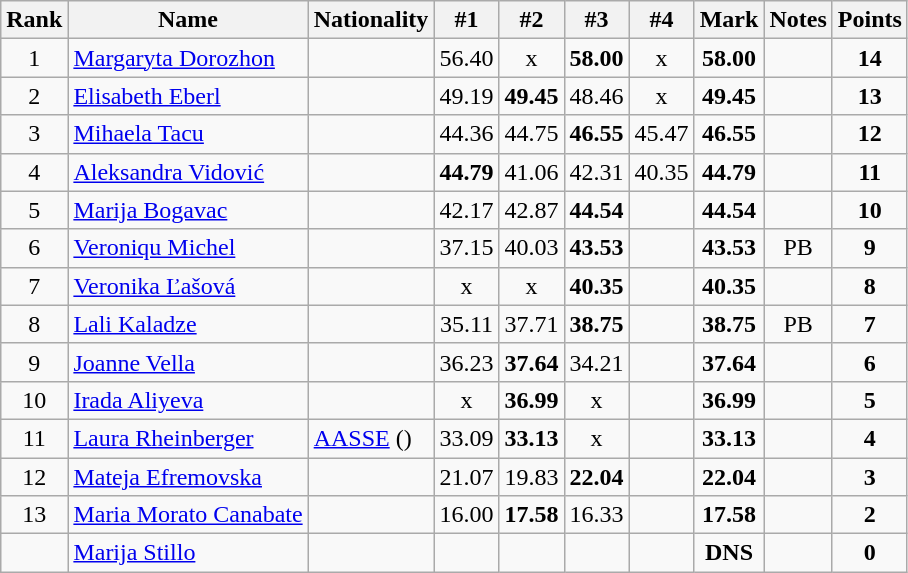<table class="wikitable sortable" style="text-align:center">
<tr>
<th>Rank</th>
<th>Name</th>
<th>Nationality</th>
<th>#1</th>
<th>#2</th>
<th>#3</th>
<th>#4</th>
<th>Mark</th>
<th>Notes</th>
<th>Points</th>
</tr>
<tr>
<td>1</td>
<td align=left><a href='#'>Margaryta Dorozhon</a></td>
<td align=left></td>
<td>56.40</td>
<td>x</td>
<td><strong>58.00</strong></td>
<td>x</td>
<td><strong>58.00</strong></td>
<td></td>
<td><strong>14</strong></td>
</tr>
<tr>
<td>2</td>
<td align=left><a href='#'>Elisabeth Eberl</a></td>
<td align=left></td>
<td>49.19</td>
<td><strong>49.45</strong></td>
<td>48.46</td>
<td>x</td>
<td><strong>49.45</strong></td>
<td></td>
<td><strong>13</strong></td>
</tr>
<tr>
<td>3</td>
<td align=left><a href='#'>Mihaela Tacu</a></td>
<td align=left></td>
<td>44.36</td>
<td>44.75</td>
<td><strong>46.55</strong></td>
<td>45.47</td>
<td><strong>46.55</strong></td>
<td></td>
<td><strong>12</strong></td>
</tr>
<tr>
<td>4</td>
<td align=left><a href='#'>Aleksandra Vidović</a></td>
<td align=left></td>
<td><strong>44.79</strong></td>
<td>41.06</td>
<td>42.31</td>
<td>40.35</td>
<td><strong>44.79</strong></td>
<td></td>
<td><strong>11</strong></td>
</tr>
<tr>
<td>5</td>
<td align=left><a href='#'>Marija Bogavac</a></td>
<td align=left></td>
<td>42.17</td>
<td>42.87</td>
<td><strong>44.54</strong></td>
<td></td>
<td><strong>44.54</strong></td>
<td></td>
<td><strong>10</strong></td>
</tr>
<tr>
<td>6</td>
<td align=left><a href='#'>Veroniqu Michel</a></td>
<td align=left></td>
<td>37.15</td>
<td>40.03</td>
<td><strong>43.53</strong></td>
<td></td>
<td><strong>43.53</strong></td>
<td>PB</td>
<td><strong>9</strong></td>
</tr>
<tr>
<td>7</td>
<td align=left><a href='#'>Veronika Ľašová</a></td>
<td align=left></td>
<td>x</td>
<td>x</td>
<td><strong>40.35</strong></td>
<td></td>
<td><strong>40.35</strong></td>
<td></td>
<td><strong>8</strong></td>
</tr>
<tr>
<td>8</td>
<td align=left><a href='#'>Lali Kaladze</a></td>
<td align=left></td>
<td>35.11</td>
<td>37.71</td>
<td><strong>38.75</strong></td>
<td></td>
<td><strong>38.75</strong></td>
<td>PB</td>
<td><strong>7</strong></td>
</tr>
<tr>
<td>9</td>
<td align=left><a href='#'>Joanne Vella</a></td>
<td align=left></td>
<td>36.23</td>
<td><strong>37.64</strong></td>
<td>34.21</td>
<td></td>
<td><strong>37.64</strong></td>
<td></td>
<td><strong>6</strong></td>
</tr>
<tr>
<td>10</td>
<td align=left><a href='#'>Irada Aliyeva</a></td>
<td align=left></td>
<td>x</td>
<td><strong>36.99</strong></td>
<td>x</td>
<td></td>
<td><strong>36.99</strong></td>
<td></td>
<td><strong>5</strong></td>
</tr>
<tr>
<td>11</td>
<td align=left><a href='#'>Laura Rheinberger</a></td>
<td align=left> <a href='#'>AASSE</a> ()</td>
<td>33.09</td>
<td><strong>33.13</strong></td>
<td>x</td>
<td></td>
<td><strong>33.13</strong></td>
<td></td>
<td><strong>4</strong></td>
</tr>
<tr>
<td>12</td>
<td align=left><a href='#'>Mateja Efremovska</a></td>
<td align=left></td>
<td>21.07</td>
<td>19.83</td>
<td><strong>22.04</strong></td>
<td></td>
<td><strong>22.04</strong></td>
<td></td>
<td><strong>3</strong></td>
</tr>
<tr>
<td>13</td>
<td align=left><a href='#'>Maria Morato Canabate</a></td>
<td align=left></td>
<td>16.00</td>
<td><strong>17.58</strong></td>
<td>16.33</td>
<td></td>
<td><strong>17.58</strong></td>
<td></td>
<td><strong>2</strong></td>
</tr>
<tr>
<td></td>
<td align=left><a href='#'>Marija Stillo</a></td>
<td align=left></td>
<td></td>
<td></td>
<td></td>
<td></td>
<td><strong>DNS </strong></td>
<td></td>
<td><strong>0</strong></td>
</tr>
</table>
